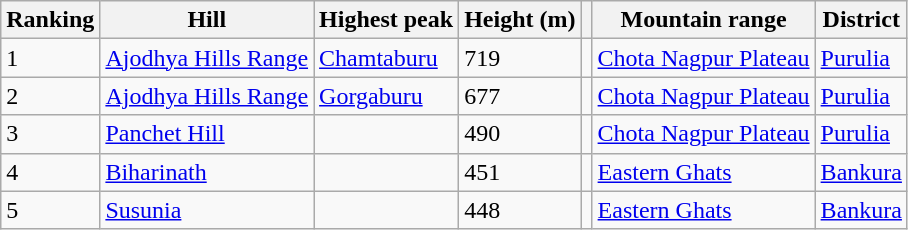<table class="wikitable sortable">
<tr>
<th>Ranking</th>
<th>Hill</th>
<th>Highest peak</th>
<th>Height (m)</th>
<th></th>
<th>Mountain range</th>
<th>District</th>
</tr>
<tr>
<td>1</td>
<td><a href='#'>Ajodhya Hills Range</a></td>
<td><a href='#'>Chamtaburu</a></td>
<td>719</td>
<td></td>
<td><a href='#'>Chota Nagpur Plateau</a></td>
<td><a href='#'>Purulia</a></td>
</tr>
<tr>
<td>2</td>
<td><a href='#'>Ajodhya Hills Range</a></td>
<td><a href='#'>Gorgaburu</a></td>
<td>677</td>
<td></td>
<td><a href='#'>Chota Nagpur Plateau</a></td>
<td><a href='#'>Purulia</a></td>
</tr>
<tr>
<td>3</td>
<td><a href='#'>Panchet Hill</a></td>
<td></td>
<td>490</td>
<td></td>
<td><a href='#'>Chota Nagpur Plateau</a></td>
<td><a href='#'>Purulia</a></td>
</tr>
<tr>
<td>4</td>
<td><a href='#'>Biharinath</a></td>
<td></td>
<td>451</td>
<td></td>
<td><a href='#'>Eastern Ghats</a></td>
<td><a href='#'>Bankura</a></td>
</tr>
<tr>
<td>5</td>
<td><a href='#'>Susunia</a></td>
<td></td>
<td>448</td>
<td></td>
<td><a href='#'>Eastern Ghats</a></td>
<td><a href='#'>Bankura</a></td>
</tr>
</table>
